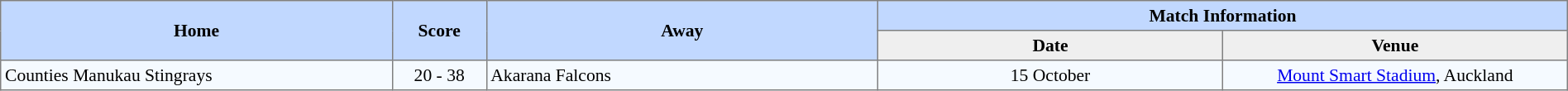<table border=1 style="border-collapse:collapse; font-size:90%; text-align:center;" cellpadding=3 cellspacing=0 width=100%>
<tr bgcolor=#C1D8FF>
<th rowspan=2 width=25%>Home</th>
<th rowspan=2 width=6%>Score</th>
<th rowspan=2 width=25%>Away</th>
<th colspan=6>Match Information</th>
</tr>
<tr bgcolor=#EFEFEF>
<th width=22%>Date</th>
<th width=22%>Venue</th>
</tr>
<tr bgcolor=#F5FAFF>
<td align=left>Counties Manukau Stingrays</td>
<td>20 - 38</td>
<td align=left>Akarana Falcons</td>
<td>15 October</td>
<td><a href='#'>Mount Smart Stadium</a>, Auckland</td>
</tr>
</table>
